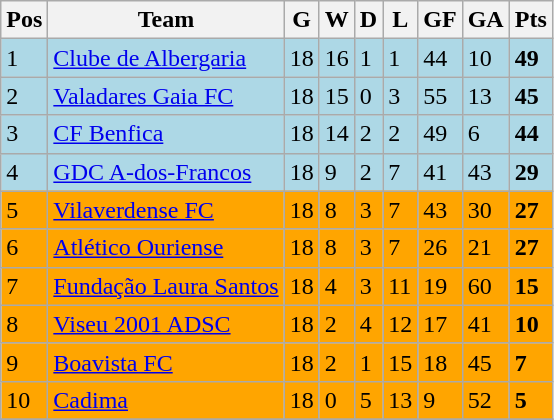<table class="wikitable">
<tr>
<th>Pos</th>
<th>Team</th>
<th>G</th>
<th>W</th>
<th>D</th>
<th>L</th>
<th>GF</th>
<th>GA</th>
<th>Pts</th>
</tr>
<tr bgcolor=lightblue>
<td>1</td>
<td><a href='#'>Clube de Albergaria</a></td>
<td>18</td>
<td>16</td>
<td>1</td>
<td>1</td>
<td>44</td>
<td>10</td>
<td><strong>49</strong></td>
</tr>
<tr bgcolor=lightblue>
<td>2</td>
<td><a href='#'>Valadares Gaia FC</a></td>
<td>18</td>
<td>15</td>
<td>0</td>
<td>3</td>
<td>55</td>
<td>13</td>
<td><strong>45</strong></td>
</tr>
<tr bgcolor=lightblue>
<td>3</td>
<td><a href='#'>CF Benfica</a></td>
<td>18</td>
<td>14</td>
<td>2</td>
<td>2</td>
<td>49</td>
<td>6</td>
<td><strong>44</strong></td>
</tr>
<tr bgcolor=lightblue>
<td>4</td>
<td><a href='#'>GDC A-dos-Francos</a></td>
<td>18</td>
<td>9</td>
<td>2</td>
<td>7</td>
<td>41</td>
<td>43</td>
<td><strong>29</strong></td>
</tr>
<tr bgcolor=orange>
<td>5</td>
<td><a href='#'>Vilaverdense FC</a></td>
<td>18</td>
<td>8</td>
<td>3</td>
<td>7</td>
<td>43</td>
<td>30</td>
<td><strong>27</strong></td>
</tr>
<tr bgcolor=orange>
<td>6</td>
<td><a href='#'>Atlético Ouriense</a></td>
<td>18</td>
<td>8</td>
<td>3</td>
<td>7</td>
<td>26</td>
<td>21</td>
<td><strong>27</strong></td>
</tr>
<tr bgcolor=orange>
<td>7</td>
<td><a href='#'>Fundação Laura Santos</a></td>
<td>18</td>
<td>4</td>
<td>3</td>
<td>11</td>
<td>19</td>
<td>60</td>
<td><strong>15</strong></td>
</tr>
<tr bgcolor=orange>
<td>8</td>
<td><a href='#'>Viseu 2001 ADSC</a></td>
<td>18</td>
<td>2</td>
<td>4</td>
<td>12</td>
<td>17</td>
<td>41</td>
<td><strong>10</strong></td>
</tr>
<tr bgcolor=orange>
<td>9</td>
<td><a href='#'>Boavista FC</a></td>
<td>18</td>
<td>2</td>
<td>1</td>
<td>15</td>
<td>18</td>
<td>45</td>
<td><strong>7</strong></td>
</tr>
<tr bgcolor=orange>
<td>10</td>
<td><a href='#'>Cadima</a></td>
<td>18</td>
<td>0</td>
<td>5</td>
<td>13</td>
<td>9</td>
<td>52</td>
<td><strong>5</strong></td>
</tr>
<tr>
</tr>
</table>
